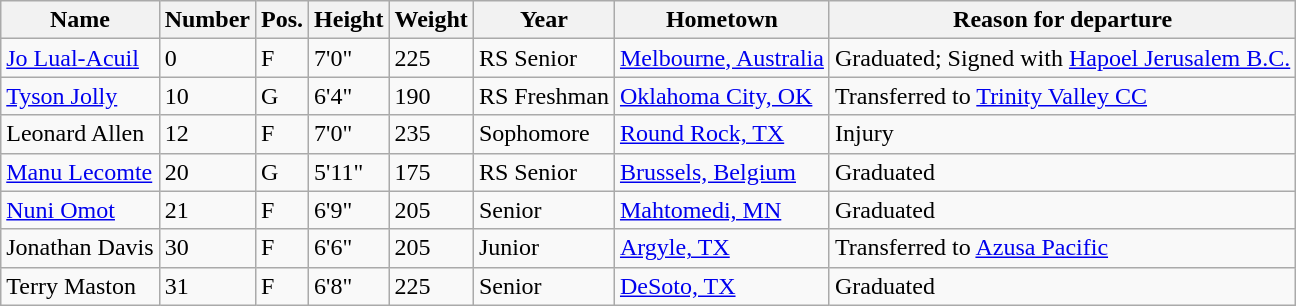<table class="wikitable sortable" border="1">
<tr>
<th>Name</th>
<th>Number</th>
<th>Pos.</th>
<th>Height</th>
<th>Weight</th>
<th>Year</th>
<th>Hometown</th>
<th class="unsortable">Reason for departure</th>
</tr>
<tr>
<td><a href='#'>Jo Lual-Acuil</a></td>
<td>0</td>
<td>F</td>
<td>7'0"</td>
<td>225</td>
<td>RS Senior</td>
<td><a href='#'>Melbourne, Australia</a></td>
<td>Graduated; Signed with <a href='#'>Hapoel Jerusalem B.C.</a></td>
</tr>
<tr>
<td><a href='#'>Tyson Jolly</a></td>
<td>10</td>
<td>G</td>
<td>6'4"</td>
<td>190</td>
<td>RS Freshman</td>
<td><a href='#'>Oklahoma City, OK</a></td>
<td>Transferred to <a href='#'>Trinity Valley CC</a></td>
</tr>
<tr>
<td>Leonard Allen</td>
<td>12</td>
<td>F</td>
<td>7'0"</td>
<td>235</td>
<td>Sophomore</td>
<td><a href='#'>Round Rock, TX</a></td>
<td>Injury</td>
</tr>
<tr>
<td><a href='#'>Manu Lecomte</a></td>
<td>20</td>
<td>G</td>
<td>5'11"</td>
<td>175</td>
<td>RS Senior</td>
<td><a href='#'>Brussels, Belgium</a></td>
<td>Graduated</td>
</tr>
<tr>
<td><a href='#'>Nuni Omot</a></td>
<td>21</td>
<td>F</td>
<td>6'9"</td>
<td>205</td>
<td>Senior</td>
<td><a href='#'>Mahtomedi, MN</a></td>
<td>Graduated</td>
</tr>
<tr>
<td>Jonathan Davis</td>
<td>30</td>
<td>F</td>
<td>6'6"</td>
<td>205</td>
<td>Junior</td>
<td><a href='#'>Argyle, TX</a></td>
<td>Transferred to <a href='#'>Azusa Pacific</a></td>
</tr>
<tr>
<td>Terry Maston</td>
<td>31</td>
<td>F</td>
<td>6'8"</td>
<td>225</td>
<td>Senior</td>
<td><a href='#'>DeSoto, TX</a></td>
<td>Graduated</td>
</tr>
</table>
